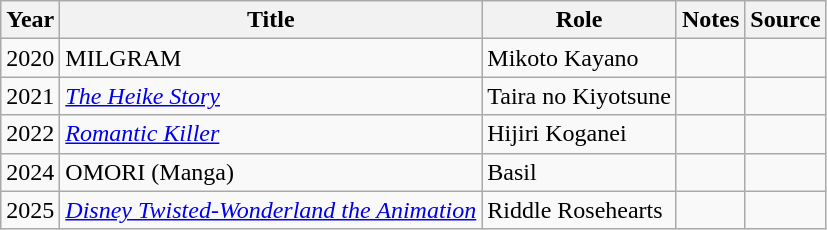<table class="wikitable sortable">
<tr>
<th>Year</th>
<th>Title</th>
<th>Role</th>
<th class="unsortable">Notes</th>
<th class="unsortable">Source</th>
</tr>
<tr>
<td>2020</td>
<td>MILGRAM</td>
<td>Mikoto Kayano</td>
<td></td>
<td></td>
</tr>
<tr>
<td>2021</td>
<td><em><a href='#'>The Heike Story</a></em></td>
<td>Taira no Kiyotsune</td>
<td></td>
<td></td>
</tr>
<tr>
<td>2022</td>
<td><em><a href='#'>Romantic Killer</a></em></td>
<td>Hijiri Koganei</td>
<td></td>
<td></td>
</tr>
<tr>
<td>2024</td>
<td>OMORI (Manga)</td>
<td>Basil</td>
<td></td>
<td></td>
</tr>
<tr>
<td>2025</td>
<td><em><a href='#'>Disney Twisted-Wonderland the Animation</a></em></td>
<td>Riddle Rosehearts</td>
<td></td>
<td></td>
</tr>
</table>
